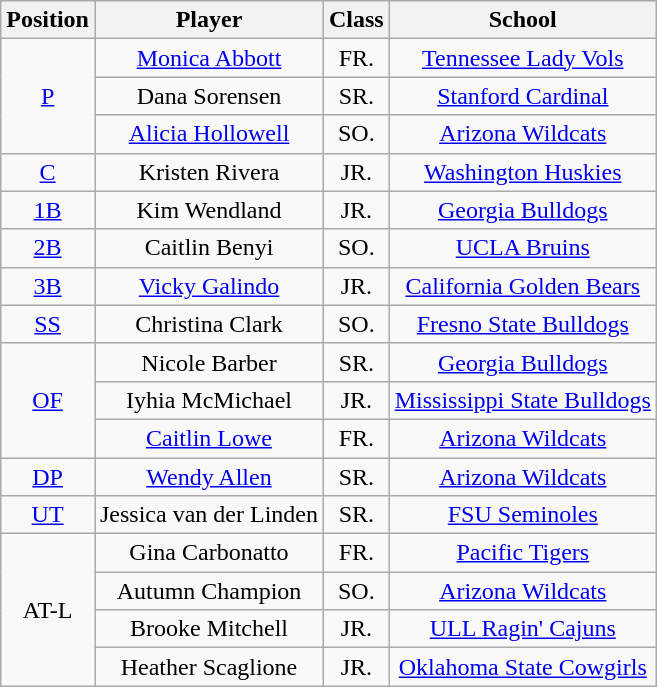<table class="wikitable">
<tr>
<th>Position</th>
<th>Player</th>
<th>Class</th>
<th>School</th>
</tr>
<tr align=center>
<td rowspan=3><a href='#'>P</a></td>
<td><a href='#'>Monica Abbott</a></td>
<td>FR.</td>
<td><a href='#'>Tennessee Lady Vols</a></td>
</tr>
<tr align=center>
<td>Dana Sorensen</td>
<td>SR.</td>
<td><a href='#'>Stanford Cardinal</a></td>
</tr>
<tr align=center>
<td><a href='#'>Alicia Hollowell</a></td>
<td>SO.</td>
<td><a href='#'>Arizona Wildcats</a></td>
</tr>
<tr align=center>
<td rowspan=1><a href='#'>C</a></td>
<td>Kristen Rivera</td>
<td>JR.</td>
<td><a href='#'>Washington Huskies</a></td>
</tr>
<tr align=center>
<td rowspan=1><a href='#'>1B</a></td>
<td>Kim Wendland</td>
<td>JR.</td>
<td><a href='#'>Georgia Bulldogs</a></td>
</tr>
<tr align=center>
<td rowspan=1><a href='#'>2B</a></td>
<td>Caitlin Benyi</td>
<td>SO.</td>
<td><a href='#'>UCLA Bruins</a></td>
</tr>
<tr align=center>
<td rowspan=1><a href='#'>3B</a></td>
<td><a href='#'>Vicky Galindo</a></td>
<td>JR.</td>
<td><a href='#'>California Golden Bears</a></td>
</tr>
<tr align=center>
<td rowspan=1><a href='#'>SS</a></td>
<td>Christina Clark</td>
<td>SO.</td>
<td><a href='#'>Fresno State Bulldogs</a></td>
</tr>
<tr align=center>
<td rowspan=3><a href='#'>OF</a></td>
<td>Nicole Barber</td>
<td>SR.</td>
<td><a href='#'>Georgia Bulldogs</a></td>
</tr>
<tr align=center>
<td>Iyhia McMichael</td>
<td>JR.</td>
<td><a href='#'>Mississippi State Bulldogs</a></td>
</tr>
<tr align=center>
<td><a href='#'>Caitlin Lowe</a></td>
<td>FR.</td>
<td><a href='#'>Arizona Wildcats</a></td>
</tr>
<tr align=center>
<td rowspan=1><a href='#'>DP</a></td>
<td><a href='#'>Wendy Allen</a></td>
<td>SR.</td>
<td><a href='#'>Arizona Wildcats</a></td>
</tr>
<tr align=center>
<td rowspan=1><a href='#'>UT</a></td>
<td>Jessica van der Linden</td>
<td>SR.</td>
<td><a href='#'>FSU Seminoles</a></td>
</tr>
<tr align=center>
<td rowspan=5>AT-L</td>
<td>Gina Carbonatto</td>
<td>FR.</td>
<td><a href='#'>Pacific Tigers</a></td>
</tr>
<tr align=center>
<td>Autumn Champion</td>
<td>SO.</td>
<td><a href='#'>Arizona Wildcats</a></td>
</tr>
<tr align=center>
<td>Brooke Mitchell</td>
<td>JR.</td>
<td><a href='#'>ULL Ragin' Cajuns</a></td>
</tr>
<tr align=center>
<td>Heather Scaglione</td>
<td>JR.</td>
<td><a href='#'>Oklahoma State Cowgirls</a></td>
</tr>
</table>
